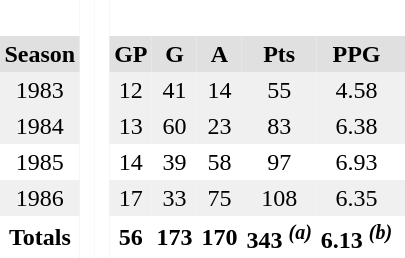<table BORDER="0" CELLPADDING="3" CELLSPACING="0">
<tr ALIGN="center" bgcolor="#e0e0e0">
<th colspan="1" bgcolor="#ffffff"> </th>
<th rowspan="99" bgcolor="#ffffff"> </th>
<th rowspan="99" bgcolor="#ffffff"> </th>
</tr>
<tr ALIGN="center" bgcolor="#e0e0e0">
<th>Season</th>
<th>GP</th>
<th>G</th>
<th>A</th>
<th>Pts</th>
<th>PPG</th>
<th></th>
</tr>
<tr ALIGN="center" bgcolor="#f0f0f0">
<td>1983</td>
<td>12</td>
<td>41</td>
<td>14</td>
<td>55</td>
<td>4.58</td>
<td></td>
</tr>
<tr ALIGN="center">
</tr>
<tr ALIGN="center" bgcolor="#f0f0f0">
<td>1984</td>
<td>13</td>
<td>60</td>
<td>23</td>
<td>83</td>
<td>6.38</td>
<td></td>
</tr>
<tr ALIGN="center">
<td>1985</td>
<td>14</td>
<td>39</td>
<td>58</td>
<td>97</td>
<td>6.93</td>
<td></td>
</tr>
<tr ALIGN="center" bgcolor="#f0f0f0">
<td>1986</td>
<td>17</td>
<td>33</td>
<td>75</td>
<td>108</td>
<td>6.35</td>
<td></td>
</tr>
<tr ALIGN="center" bgcolor="#f0f0f0">
</tr>
<tr ALIGN="center">
<th colspan="1.5">Totals</th>
<th>56</th>
<th>173</th>
<th>170</th>
<th>343  <sup><strong><em>(a)</em></strong></sup></th>
<th>6.13 <sup><strong><em>(b)</em></strong></sup></th>
<th></th>
</tr>
</table>
